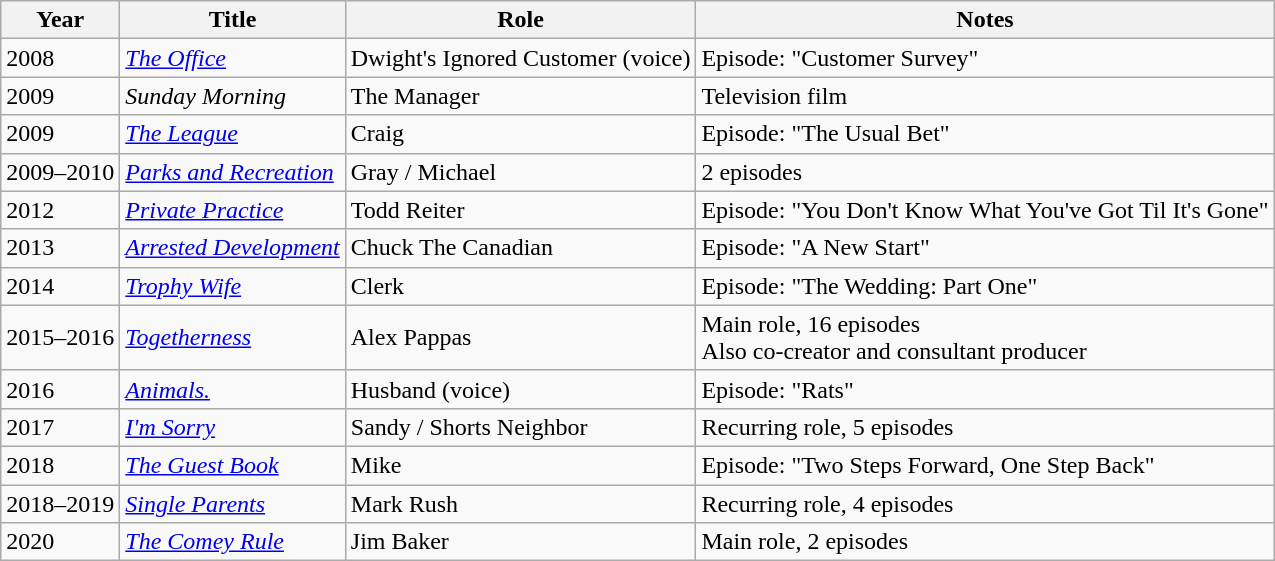<table class="wikitable sortable">
<tr>
<th>Year</th>
<th>Title</th>
<th>Role</th>
<th class="unsortable">Notes</th>
</tr>
<tr>
<td>2008</td>
<td><em><a href='#'>The Office</a></em></td>
<td>Dwight's Ignored Customer (voice)</td>
<td>Episode: "Customer Survey"</td>
</tr>
<tr>
<td>2009</td>
<td><em>Sunday Morning</em></td>
<td>The Manager</td>
<td>Television film</td>
</tr>
<tr>
<td>2009</td>
<td><em><a href='#'>The League</a></em></td>
<td>Craig</td>
<td>Episode: "The Usual Bet"</td>
</tr>
<tr>
<td>2009–2010</td>
<td><em><a href='#'>Parks and Recreation</a></em></td>
<td>Gray / Michael</td>
<td>2 episodes</td>
</tr>
<tr>
<td>2012</td>
<td><em><a href='#'>Private Practice</a></em></td>
<td>Todd Reiter</td>
<td>Episode: "You Don't Know What You've Got Til It's Gone"</td>
</tr>
<tr>
<td>2013</td>
<td><em><a href='#'>Arrested Development</a></em></td>
<td>Chuck The Canadian</td>
<td>Episode: "A New Start"</td>
</tr>
<tr>
<td>2014</td>
<td><em><a href='#'>Trophy Wife</a></em></td>
<td>Clerk</td>
<td>Episode: "The Wedding: Part One"</td>
</tr>
<tr>
<td>2015–2016</td>
<td><em><a href='#'>Togetherness</a></em></td>
<td>Alex Pappas</td>
<td>Main role, 16 episodes<br>Also co-creator and consultant producer</td>
</tr>
<tr>
<td>2016</td>
<td><em><a href='#'>Animals.</a></em></td>
<td>Husband (voice)</td>
<td>Episode: "Rats"</td>
</tr>
<tr>
<td>2017</td>
<td><em><a href='#'>I'm Sorry</a></em></td>
<td>Sandy / Shorts Neighbor</td>
<td>Recurring role, 5 episodes</td>
</tr>
<tr>
<td>2018</td>
<td><em><a href='#'>The Guest Book</a></em></td>
<td>Mike</td>
<td>Episode: "Two Steps Forward, One Step Back"</td>
</tr>
<tr>
<td>2018–2019</td>
<td><em><a href='#'>Single Parents</a></em></td>
<td>Mark Rush</td>
<td>Recurring role, 4 episodes</td>
</tr>
<tr>
<td>2020</td>
<td><em><a href='#'>The Comey Rule</a></em></td>
<td>Jim Baker</td>
<td>Main role, 2 episodes</td>
</tr>
</table>
